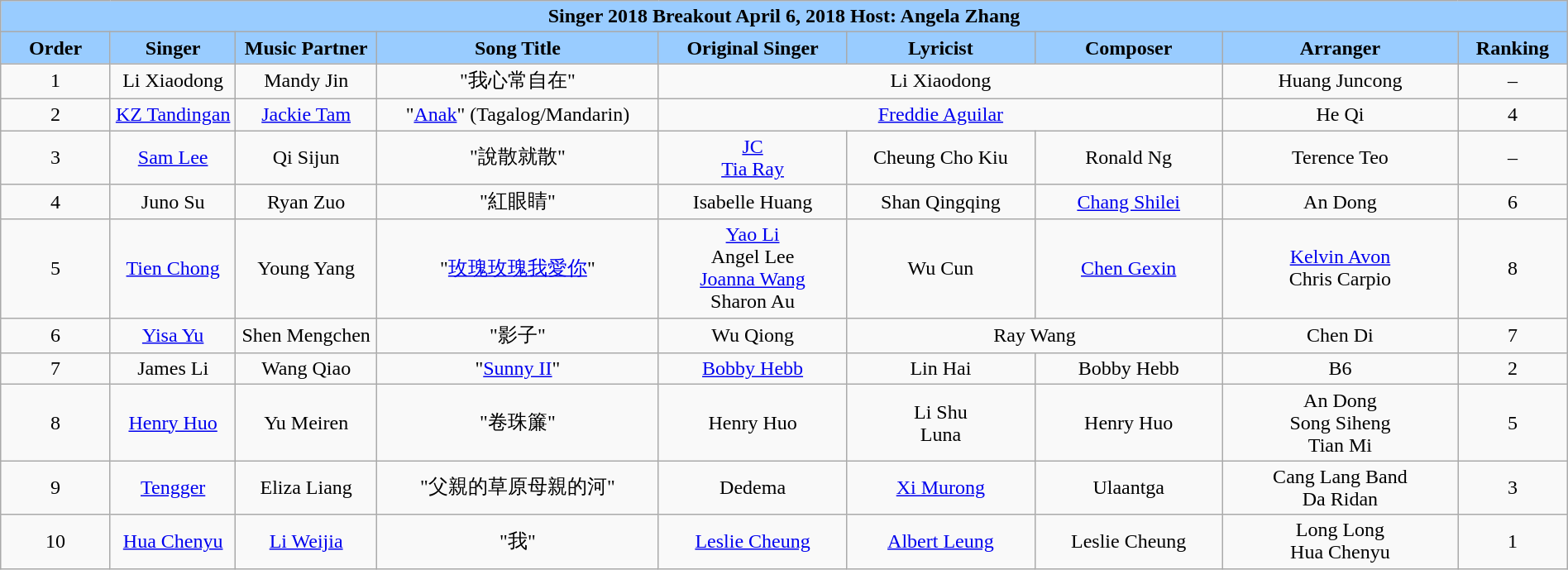<table class="wikitable sortable mw-collapsible" width="100%" style="text-align:center">
<tr align=center style="background:#99CCFF">
<td colspan="9"><div><strong>Singer 2018 Breakout April 6, 2018 Host: Angela Zhang</strong></div></td>
</tr>
<tr style="background:#99CCFF">
<td style="width:7%"><strong>Order</strong></td>
<td style="width:8%"><strong>Singer</strong></td>
<td style="width:9%"><strong>Music Partner</strong></td>
<td style="width:18%"><strong>Song Title</strong></td>
<td style="width:12%"><strong>Original Singer</strong></td>
<td style="width:12% "><strong>Lyricist</strong></td>
<td style="width:12%"><strong>Composer</strong></td>
<td style="width:15%"><strong>Arranger</strong></td>
<td style="width:7%"><strong>Ranking</strong></td>
</tr>
<tr>
<td>1</td>
<td>Li Xiaodong</td>
<td>Mandy Jin</td>
<td>"我心常自在"</td>
<td colspan="3">Li Xiaodong</td>
<td>Huang Juncong</td>
<td>–  </td>
</tr>
<tr>
<td>2</td>
<td><a href='#'>KZ Tandingan</a></td>
<td><a href='#'>Jackie Tam</a></td>
<td>"<a href='#'>Anak</a>" (Tagalog/Mandarin)</td>
<td colspan="3"><a href='#'>Freddie Aguilar</a></td>
<td>He Qi</td>
<td>4</td>
</tr>
<tr>
<td>3</td>
<td><a href='#'>Sam Lee</a></td>
<td>Qi Sijun</td>
<td>"說散就散"</td>
<td><a href='#'>JC</a><br><a href='#'>Tia Ray</a></td>
<td>Cheung Cho Kiu</td>
<td>Ronald Ng</td>
<td>Terence Teo</td>
<td>–  </td>
</tr>
<tr>
<td>4</td>
<td>Juno Su</td>
<td>Ryan Zuo</td>
<td>"紅眼睛"</td>
<td>Isabelle Huang</td>
<td>Shan Qingqing</td>
<td><a href='#'>Chang Shilei</a></td>
<td>An Dong</td>
<td>6</td>
</tr>
<tr>
<td>5</td>
<td><a href='#'>Tien Chong</a></td>
<td>Young Yang</td>
<td>"<a href='#'>玫瑰玫瑰我愛你</a>"</td>
<td><a href='#'>Yao Li</a><br>Angel Lee<br><a href='#'>Joanna Wang</a><br>Sharon Au</td>
<td>Wu Cun</td>
<td><a href='#'>Chen Gexin</a></td>
<td><a href='#'>Kelvin Avon</a><br>Chris Carpio</td>
<td>8</td>
</tr>
<tr>
<td>6</td>
<td><a href='#'>Yisa Yu</a></td>
<td>Shen Mengchen</td>
<td>"影子"</td>
<td>Wu Qiong</td>
<td colspan="2">Ray Wang</td>
<td>Chen Di</td>
<td>7</td>
</tr>
<tr>
<td>7</td>
<td>James Li</td>
<td>Wang Qiao</td>
<td>"<a href='#'>Sunny II</a>"</td>
<td><a href='#'>Bobby Hebb</a></td>
<td>Lin Hai</td>
<td>Bobby Hebb</td>
<td>B6</td>
<td>2</td>
</tr>
<tr>
<td>8</td>
<td><a href='#'>Henry Huo</a></td>
<td>Yu Meiren</td>
<td>"卷珠簾"</td>
<td>Henry Huo</td>
<td>Li Shu <br> Luna</td>
<td>Henry Huo</td>
<td>An Dong<br>Song Siheng<br>Tian Mi</td>
<td>5</td>
</tr>
<tr>
<td>9</td>
<td><a href='#'>Tengger</a></td>
<td>Eliza Liang</td>
<td>"父親的草原母親的河"</td>
<td>Dedema</td>
<td><a href='#'>Xi Murong</a></td>
<td>Ulaantga</td>
<td>Cang Lang Band<br>Da Ridan</td>
<td>3</td>
</tr>
<tr>
<td>10</td>
<td><a href='#'>Hua Chenyu</a></td>
<td><a href='#'>Li Weijia</a></td>
<td>"我"</td>
<td><a href='#'>Leslie Cheung</a></td>
<td><a href='#'>Albert Leung</a></td>
<td>Leslie Cheung</td>
<td>Long Long<br>Hua Chenyu</td>
<td>1</td>
</tr>
</table>
